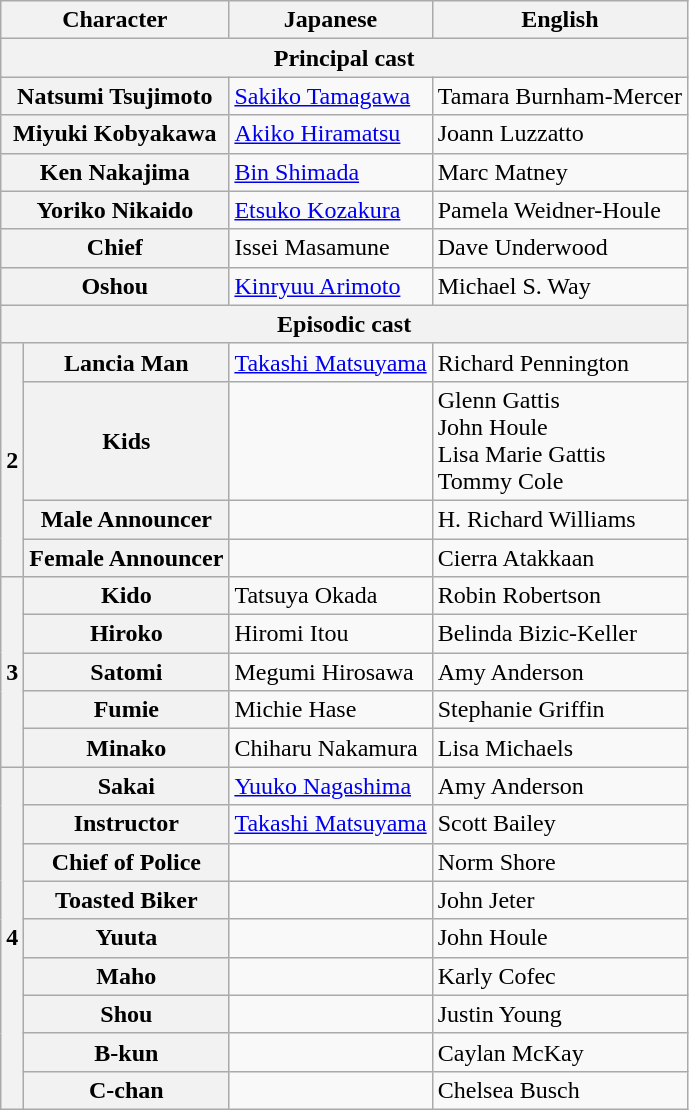<table class="wikitable mw-collapsible mw-collapsed">
<tr>
<th colspan="2">Character</th>
<th>Japanese</th>
<th>English</th>
</tr>
<tr>
<th colspan="4">Principal cast</th>
</tr>
<tr>
<th colspan="2">Natsumi Tsujimoto</th>
<td><a href='#'>Sakiko Tamagawa</a></td>
<td>Tamara Burnham-Mercer</td>
</tr>
<tr>
<th colspan="2">Miyuki Kobyakawa</th>
<td><a href='#'>Akiko Hiramatsu</a></td>
<td>Joann Luzzatto</td>
</tr>
<tr>
<th colspan="2">Ken Nakajima</th>
<td><a href='#'>Bin Shimada</a></td>
<td>Marc Matney</td>
</tr>
<tr>
<th colspan="2">Yoriko Nikaido</th>
<td><a href='#'>Etsuko Kozakura</a></td>
<td>Pamela Weidner-Houle</td>
</tr>
<tr>
<th colspan="2">Chief</th>
<td>Issei Masamune</td>
<td>Dave Underwood</td>
</tr>
<tr>
<th colspan="2">Oshou</th>
<td><a href='#'>Kinryuu Arimoto</a></td>
<td>Michael S. Way</td>
</tr>
<tr>
<th colspan="4">Episodic cast</th>
</tr>
<tr>
<th rowspan="4">2</th>
<th>Lancia Man</th>
<td><a href='#'>Takashi Matsuyama</a></td>
<td>Richard Pennington</td>
</tr>
<tr>
<th>Kids</th>
<td></td>
<td>Glenn Gattis<br>John Houle<br>Lisa Marie Gattis<br>Tommy Cole</td>
</tr>
<tr>
<th>Male Announcer</th>
<td></td>
<td>H. Richard Williams</td>
</tr>
<tr>
<th>Female Announcer</th>
<td></td>
<td>Cierra Atakkaan</td>
</tr>
<tr>
<th rowspan="5">3</th>
<th>Kido</th>
<td>Tatsuya Okada</td>
<td>Robin Robertson</td>
</tr>
<tr>
<th>Hiroko</th>
<td>Hiromi Itou</td>
<td>Belinda Bizic-Keller</td>
</tr>
<tr>
<th>Satomi</th>
<td>Megumi Hirosawa</td>
<td>Amy Anderson</td>
</tr>
<tr>
<th>Fumie</th>
<td>Michie Hase</td>
<td>Stephanie Griffin</td>
</tr>
<tr>
<th>Minako</th>
<td>Chiharu Nakamura</td>
<td>Lisa Michaels</td>
</tr>
<tr>
<th rowspan="9">4</th>
<th>Sakai</th>
<td><a href='#'>Yuuko Nagashima</a></td>
<td>Amy Anderson</td>
</tr>
<tr>
<th>Instructor</th>
<td><a href='#'>Takashi Matsuyama</a></td>
<td>Scott Bailey</td>
</tr>
<tr>
<th>Chief of Police</th>
<td></td>
<td>Norm Shore</td>
</tr>
<tr>
<th>Toasted Biker</th>
<td></td>
<td>John Jeter</td>
</tr>
<tr>
<th>Yuuta</th>
<td></td>
<td>John Houle</td>
</tr>
<tr>
<th>Maho</th>
<td></td>
<td>Karly Cofec</td>
</tr>
<tr>
<th>Shou</th>
<td></td>
<td>Justin Young</td>
</tr>
<tr>
<th>B-kun</th>
<td></td>
<td>Caylan McKay</td>
</tr>
<tr>
<th>C-chan</th>
<td></td>
<td>Chelsea Busch</td>
</tr>
</table>
